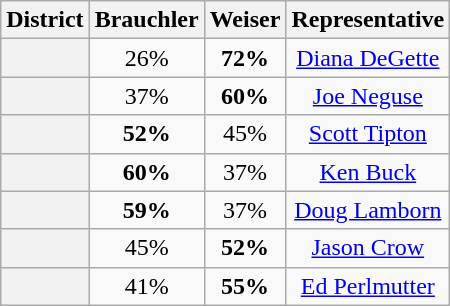<table class=wikitable>
<tr>
<th>District</th>
<th>Brauchler</th>
<th>Weiser</th>
<th>Representative</th>
</tr>
<tr align=center>
<th></th>
<td>26%</td>
<td><strong>72%</strong></td>
<td><a href='#'>Diana DeGette</a></td>
</tr>
<tr align=center>
<th></th>
<td>37%</td>
<td><strong>60%</strong></td>
<td><a href='#'>Joe Neguse</a></td>
</tr>
<tr align=center>
<th></th>
<td><strong>52%</strong></td>
<td>45%</td>
<td><a href='#'>Scott Tipton</a></td>
</tr>
<tr align=center>
<th></th>
<td><strong>60%</strong></td>
<td>37%</td>
<td><a href='#'>Ken Buck</a></td>
</tr>
<tr align=center>
<th></th>
<td><strong>59%</strong></td>
<td>37%</td>
<td><a href='#'>Doug Lamborn</a></td>
</tr>
<tr align=center>
<th></th>
<td>45%</td>
<td><strong>52%</strong></td>
<td><a href='#'>Jason Crow</a></td>
</tr>
<tr align=center>
<th></th>
<td>41%</td>
<td><strong>55%</strong></td>
<td><a href='#'>Ed Perlmutter</a></td>
</tr>
</table>
